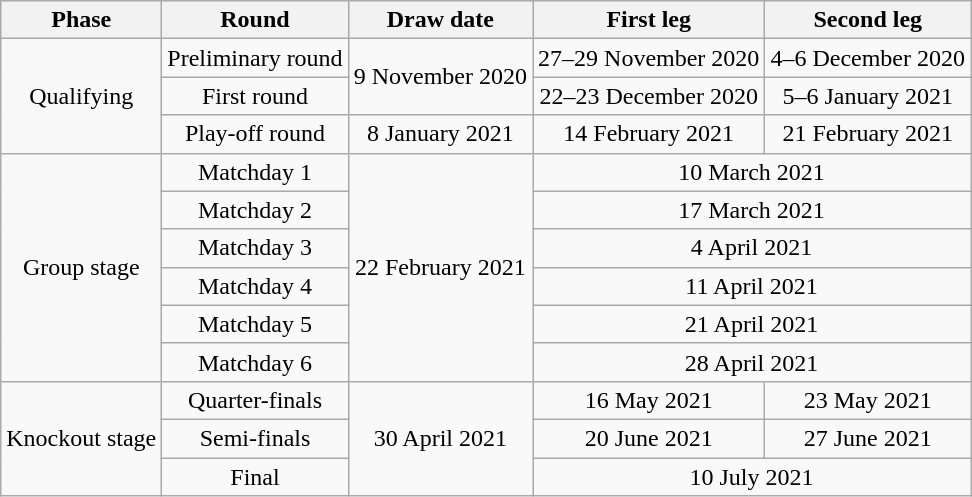<table class="wikitable" style="text-align:center">
<tr>
<th>Phase</th>
<th>Round</th>
<th>Draw date</th>
<th>First leg</th>
<th>Second leg</th>
</tr>
<tr>
<td rowspan=3>Qualifying</td>
<td>Preliminary round</td>
<td rowspan=2>9 November 2020</td>
<td>27–29 November 2020</td>
<td>4–6 December 2020</td>
</tr>
<tr>
<td>First round</td>
<td>22–23 December 2020</td>
<td>5–6 January 2021</td>
</tr>
<tr>
<td>Play-off round</td>
<td>8 January 2021</td>
<td>14 February 2021</td>
<td>21 February 2021</td>
</tr>
<tr>
<td rowspan=6>Group stage</td>
<td>Matchday 1</td>
<td rowspan=6>22 February 2021</td>
<td colspan=2>10 March 2021</td>
</tr>
<tr>
<td>Matchday 2</td>
<td colspan=2>17 March 2021</td>
</tr>
<tr>
<td>Matchday 3</td>
<td colspan=2>4 April 2021</td>
</tr>
<tr>
<td>Matchday 4</td>
<td colspan=2>11 April 2021</td>
</tr>
<tr>
<td>Matchday 5</td>
<td colspan=2>21 April 2021</td>
</tr>
<tr>
<td>Matchday 6</td>
<td colspan=2>28 April 2021</td>
</tr>
<tr>
<td rowspan=3>Knockout stage</td>
<td>Quarter-finals</td>
<td rowspan=3>30 April 2021</td>
<td>16 May 2021</td>
<td>23 May 2021</td>
</tr>
<tr>
<td>Semi-finals</td>
<td>20 June 2021</td>
<td>27 June 2021</td>
</tr>
<tr>
<td>Final</td>
<td colspan=2>10 July 2021</td>
</tr>
</table>
